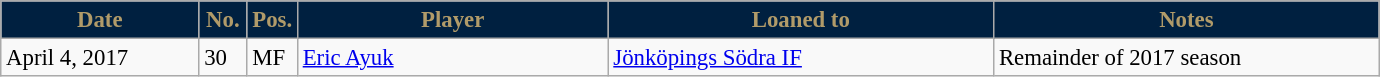<table class="wikitable" style="text-align:left; font-size:95%;">
<tr>
<th style="background:#002040; color:#B19B69; text-align:center; width:125px;">Date</th>
<th style="background:#002040; color:#B19B69; text-align:center; width:25px;">No.</th>
<th style="background:#002040; color:#B19B69; text-align:center; width:5px;">Pos.</th>
<th style="background:#002040; color:#B19B69; text-align:center; width:200px;">Player</th>
<th style="background:#002040; color:#B19B69; text-align:center; width:250px;">Loaned to</th>
<th style="background:#002040; color:#B19B69; text-align:center; width:250px;">Notes</th>
</tr>
<tr>
<td>April 4, 2017</td>
<td>30</td>
<td>MF</td>
<td> <a href='#'>Eric Ayuk</a></td>
<td> <a href='#'>Jönköpings Södra IF</a></td>
<td>Remainder of 2017 season</td>
</tr>
</table>
